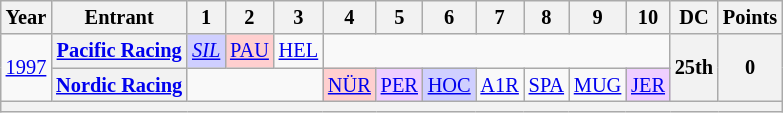<table class="wikitable" style="text-align:center; font-size:85%">
<tr>
<th>Year</th>
<th>Entrant</th>
<th>1</th>
<th>2</th>
<th>3</th>
<th>4</th>
<th>5</th>
<th>6</th>
<th>7</th>
<th>8</th>
<th>9</th>
<th>10</th>
<th>DC</th>
<th>Points</th>
</tr>
<tr>
<td rowspan=2><a href='#'>1997</a></td>
<th nowrap><a href='#'>Pacific Racing</a></th>
<td style="background:#CFCFFF;"><a href='#'><em>SIL</em></a><br></td>
<td style="background:#FFCFCF;"><a href='#'>PAU</a><br></td>
<td><a href='#'>HEL</a></td>
<td colspan=7></td>
<th rowspan=2>25th</th>
<th rowspan=2>0</th>
</tr>
<tr>
<th nowrap><a href='#'>Nordic Racing</a></th>
<td colspan=3></td>
<td style="background:#FFCFCF;"><a href='#'>NÜR</a><br></td>
<td style="background:#EFCFFF;"><a href='#'>PER</a><br></td>
<td style="background:#CFCFFF;"><a href='#'>HOC</a><br></td>
<td><a href='#'>A1R</a></td>
<td><a href='#'>SPA</a></td>
<td><a href='#'>MUG</a></td>
<td style="background:#EFCFFF;"><a href='#'>JER</a><br></td>
</tr>
<tr>
<th colspan=14"></th>
</tr>
</table>
